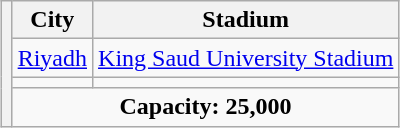<table class="wikitable" style="text-align:center;margin:1em auto;">
<tr>
<th rowspan="4"></th>
<th>City</th>
<th>Stadium</th>
</tr>
<tr>
<td><a href='#'>Riyadh</a></td>
<td><a href='#'>King Saud University Stadium</a></td>
</tr>
<tr>
<td></td>
<td></td>
</tr>
<tr>
<td colspan="2"><strong>Capacity: 25,000</strong></td>
</tr>
</table>
